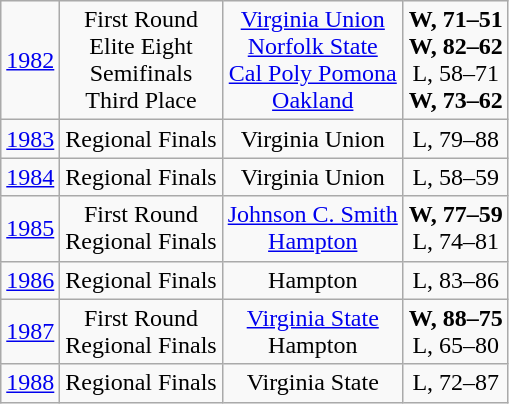<table class="wikitable">
<tr align="center">
<td><a href='#'>1982</a></td>
<td>First Round<br>Elite Eight<br>Semifinals<br>Third Place</td>
<td><a href='#'>Virginia Union</a><br><a href='#'>Norfolk State</a><br><a href='#'>Cal Poly Pomona</a><br><a href='#'>Oakland</a></td>
<td><strong>W, 71–51</strong><br><strong>W, 82–62</strong><br>L, 58–71<br><strong>W, 73–62</strong></td>
</tr>
<tr align="center">
<td><a href='#'>1983</a></td>
<td>Regional Finals</td>
<td>Virginia Union</td>
<td>L, 79–88</td>
</tr>
<tr align="center">
<td><a href='#'>1984</a></td>
<td>Regional Finals</td>
<td>Virginia Union</td>
<td>L, 58–59</td>
</tr>
<tr align="center">
<td><a href='#'>1985</a></td>
<td>First Round<br>Regional Finals</td>
<td><a href='#'>Johnson C. Smith</a><br><a href='#'>Hampton</a></td>
<td><strong>W, 77–59</strong><br>L, 74–81</td>
</tr>
<tr align="center">
<td><a href='#'>1986</a></td>
<td>Regional Finals</td>
<td>Hampton</td>
<td>L, 83–86</td>
</tr>
<tr align="center">
<td><a href='#'>1987</a></td>
<td>First Round<br>Regional Finals</td>
<td><a href='#'>Virginia State</a><br>Hampton</td>
<td><strong>W, 88–75</strong><br>L, 65–80</td>
</tr>
<tr align="center">
<td><a href='#'>1988</a></td>
<td>Regional Finals</td>
<td>Virginia State</td>
<td>L, 72–87</td>
</tr>
</table>
